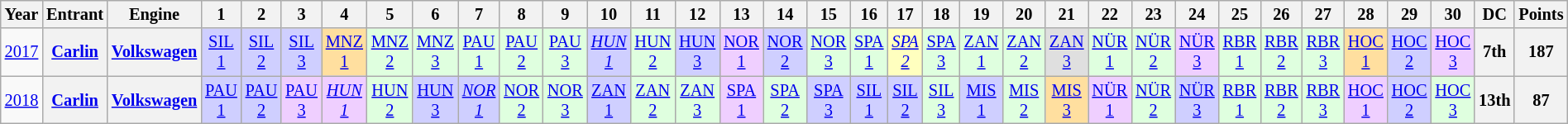<table class="wikitable" style="text-align:center; font-size:85%">
<tr>
<th>Year</th>
<th>Entrant</th>
<th>Engine</th>
<th>1</th>
<th>2</th>
<th>3</th>
<th>4</th>
<th>5</th>
<th>6</th>
<th>7</th>
<th>8</th>
<th>9</th>
<th>10</th>
<th>11</th>
<th>12</th>
<th>13</th>
<th>14</th>
<th>15</th>
<th>16</th>
<th>17</th>
<th>18</th>
<th>19</th>
<th>20</th>
<th>21</th>
<th>22</th>
<th>23</th>
<th>24</th>
<th>25</th>
<th>26</th>
<th>27</th>
<th>28</th>
<th>29</th>
<th>30</th>
<th>DC</th>
<th>Points</th>
</tr>
<tr>
<td><a href='#'>2017</a></td>
<th><a href='#'>Carlin</a></th>
<th><a href='#'>Volkswagen</a></th>
<td style="background:#CFCFFF;"><a href='#'>SIL<br>1</a><br></td>
<td style="background:#CFCFFF;"><a href='#'>SIL<br>2</a><br></td>
<td style="background:#CFCFFF;"><a href='#'>SIL<br>3</a><br></td>
<td style="background:#FFDF9F;"><a href='#'>MNZ<br>1</a><br></td>
<td style="background:#DFFFDF;"><a href='#'>MNZ<br>2</a><br></td>
<td style="background:#DFFFDF;"><a href='#'>MNZ<br>3</a><br></td>
<td style="background:#DFFFDF;"><a href='#'>PAU<br>1</a><br></td>
<td style="background:#DFFFDF;"><a href='#'>PAU<br>2</a><br></td>
<td style="background:#DFFFDF;"><a href='#'>PAU<br>3</a><br></td>
<td style="background:#CFCFFF;"><em><a href='#'>HUN<br>1</a></em><br></td>
<td style="background:#DFFFDF;"><a href='#'>HUN<br>2</a><br></td>
<td style="background:#CFCFFF;"><a href='#'>HUN<br>3</a><br></td>
<td style="background:#EFCFFF;"><a href='#'>NOR<br>1</a><br></td>
<td style="background:#CFCFFF;"><a href='#'>NOR<br>2</a><br></td>
<td style="background:#DFFFDF;"><a href='#'>NOR<br>3</a><br></td>
<td style="background:#DFFFDF;"><a href='#'>SPA<br>1</a><br></td>
<td style="background:#FFFFBF;"><em><a href='#'>SPA<br>2</a></em><br></td>
<td style="background:#DFFFDF;"><a href='#'>SPA<br>3</a><br></td>
<td style="background:#DFFFDF;"><a href='#'>ZAN<br>1</a><br></td>
<td style="background:#DFFFDF;"><a href='#'>ZAN<br>2</a><br></td>
<td style="background:#DFDFDF;"><a href='#'>ZAN<br>3</a><br></td>
<td style="background:#DFFFDF;"><a href='#'>NÜR<br>1</a><br></td>
<td style="background:#DFFFDF;"><a href='#'>NÜR<br>2</a><br></td>
<td style="background:#EFCFFF;"><a href='#'>NÜR<br>3</a><br></td>
<td style="background:#DFFFDF;"><a href='#'>RBR<br>1</a><br></td>
<td style="background:#DFFFDF;"><a href='#'>RBR<br>2</a><br></td>
<td style="background:#DFFFDF;"><a href='#'>RBR<br>3</a><br></td>
<td style="background:#FFDF9F;"><a href='#'>HOC<br>1</a><br></td>
<td style="background:#CFCFFF;"><a href='#'>HOC<br>2</a><br></td>
<td style="background:#EFCFFF;"><a href='#'>HOC<br>3</a><br></td>
<th>7th</th>
<th>187</th>
</tr>
<tr>
<td><a href='#'>2018</a></td>
<th><a href='#'>Carlin</a></th>
<th><a href='#'>Volkswagen</a></th>
<td style="background:#CFCFFF;"><a href='#'>PAU<br>1</a><br></td>
<td style="background:#CFCFFF;"><a href='#'>PAU<br>2</a><br></td>
<td style="background:#EFCFFF;"><a href='#'>PAU<br>3</a><br></td>
<td style="background:#EFCFFF;"><em><a href='#'>HUN<br>1</a></em><br></td>
<td style="background:#DFFFDF;"><a href='#'>HUN<br>2</a><br></td>
<td style="background:#CFCFFF;"><a href='#'>HUN<br>3</a><br></td>
<td style="background:#CFCFFF;"><em><a href='#'>NOR<br>1</a></em><br></td>
<td style="background:#DFFFDF;"><a href='#'>NOR<br>2</a><br></td>
<td style="background:#DFFFDF;"><a href='#'>NOR<br>3</a><br></td>
<td style="background:#CFCFFF;"><a href='#'>ZAN<br>1</a><br></td>
<td style="background:#DFFFDF;"><a href='#'>ZAN<br>2</a><br></td>
<td style="background:#DFFFDF;"><a href='#'>ZAN<br>3</a><br></td>
<td style="background:#EFCFFF;"><a href='#'>SPA<br>1</a><br></td>
<td style="background:#DFFFDF;"><a href='#'>SPA<br>2</a><br></td>
<td style="background:#CFCFFF;"><a href='#'>SPA<br>3</a><br></td>
<td style="background:#CFCFFF;"><a href='#'>SIL<br>1</a><br></td>
<td style="background:#CFCFFF;"><a href='#'>SIL<br>2</a><br></td>
<td style="background:#DFFFDF;"><a href='#'>SIL<br>3</a><br></td>
<td style="background:#CFCFFF;"><a href='#'>MIS<br>1</a><br></td>
<td style="background:#DFFFDF;"><a href='#'>MIS<br>2</a><br></td>
<td style="background:#FFDF9F;"><a href='#'>MIS<br>3</a><br></td>
<td style="background:#EFCFFF;"><a href='#'>NÜR<br>1</a><br></td>
<td style="background:#DFFFDF;"><a href='#'>NÜR<br>2</a><br></td>
<td style="background:#CFCFFF;"><a href='#'>NÜR<br>3</a><br></td>
<td style="background:#DFFFDF;"><a href='#'>RBR<br>1</a><br></td>
<td style="background:#DFFFDF;"><a href='#'>RBR<br>2</a><br></td>
<td style="background:#DFFFDF;"><a href='#'>RBR<br>3</a><br></td>
<td style="background:#EFCFFF;"><a href='#'>HOC<br>1</a><br></td>
<td style="background:#CFCFFF;"><a href='#'>HOC<br>2</a><br></td>
<td style="background:#DFFFDF;"><a href='#'>HOC<br>3</a><br></td>
<th>13th</th>
<th>87</th>
</tr>
</table>
